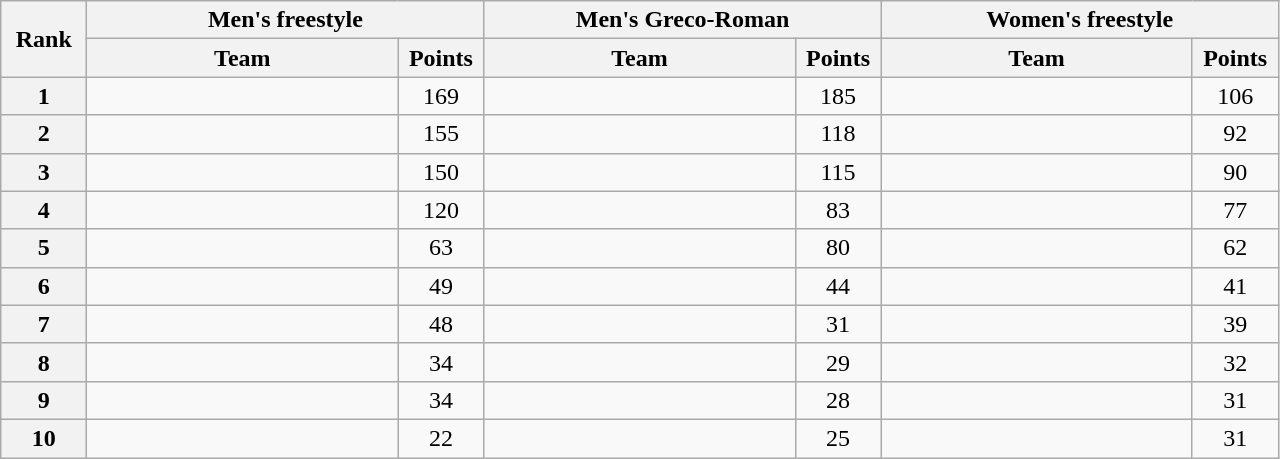<table class="wikitable" style="text-align:center;">
<tr>
<th width=50 rowspan="2">Rank</th>
<th colspan="2">Men's freestyle</th>
<th colspan="2">Men's Greco-Roman</th>
<th colspan="2">Women's freestyle</th>
</tr>
<tr>
<th width=200>Team</th>
<th width=50>Points</th>
<th width=200>Team</th>
<th width=50>Points</th>
<th width=200>Team</th>
<th width=50>Points</th>
</tr>
<tr>
<th>1</th>
<td align=left></td>
<td>169</td>
<td align=left></td>
<td>185</td>
<td align=left></td>
<td>106</td>
</tr>
<tr>
<th>2</th>
<td align=left></td>
<td>155</td>
<td align=left></td>
<td>118</td>
<td align=left></td>
<td>92</td>
</tr>
<tr>
<th>3</th>
<td align=left></td>
<td>150</td>
<td align=left></td>
<td>115</td>
<td align=left></td>
<td>90</td>
</tr>
<tr>
<th>4</th>
<td align=left></td>
<td>120</td>
<td align=left></td>
<td>83</td>
<td align=left></td>
<td>77</td>
</tr>
<tr>
<th>5</th>
<td align=left></td>
<td>63</td>
<td align=left></td>
<td>80</td>
<td align=left></td>
<td>62</td>
</tr>
<tr>
<th>6</th>
<td align=left></td>
<td>49</td>
<td align=left></td>
<td>44</td>
<td align=left></td>
<td>41</td>
</tr>
<tr>
<th>7</th>
<td align=left></td>
<td>48</td>
<td align=left></td>
<td>31</td>
<td align=left></td>
<td>39</td>
</tr>
<tr>
<th>8</th>
<td align=left></td>
<td>34</td>
<td align=left></td>
<td>29</td>
<td align=left></td>
<td>32</td>
</tr>
<tr>
<th>9</th>
<td align=left></td>
<td>34</td>
<td align=left></td>
<td>28</td>
<td align=left></td>
<td>31</td>
</tr>
<tr>
<th>10</th>
<td align=left></td>
<td>22</td>
<td align=left></td>
<td>25</td>
<td align=left></td>
<td>31</td>
</tr>
</table>
